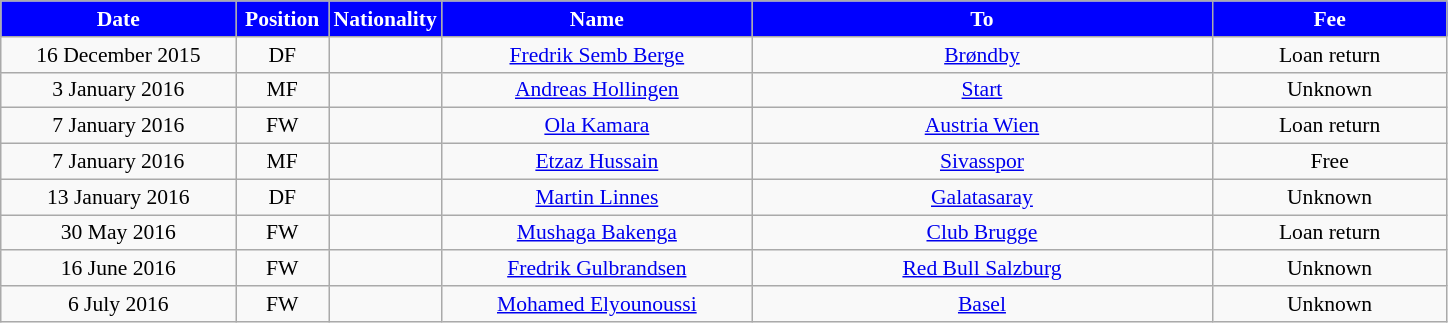<table class="wikitable"  style="text-align:center; font-size:90%; ">
<tr>
<th style="background:#00f; color:white; width:150px;">Date</th>
<th style="background:#00f; color:white; width:55px;">Position</th>
<th style="background:#00f; color:white; width:55px;">Nationality</th>
<th style="background:#00f; color:white; width:200px;">Name</th>
<th style="background:#00f; color:white; width:300px;">To</th>
<th style="background:#00f; color:white; width:150px;">Fee</th>
</tr>
<tr>
<td>16 December 2015</td>
<td>DF</td>
<td></td>
<td><a href='#'>Fredrik Semb Berge</a></td>
<td> <a href='#'>Brøndby</a></td>
<td>Loan return</td>
</tr>
<tr>
<td>3 January 2016</td>
<td>MF</td>
<td></td>
<td><a href='#'>Andreas Hollingen</a></td>
<td> <a href='#'>Start</a></td>
<td>Unknown</td>
</tr>
<tr>
<td>7 January 2016</td>
<td>FW</td>
<td></td>
<td><a href='#'>Ola Kamara</a></td>
<td> <a href='#'>Austria Wien</a></td>
<td>Loan return</td>
</tr>
<tr>
<td>7 January 2016</td>
<td>MF</td>
<td></td>
<td><a href='#'>Etzaz Hussain</a></td>
<td> <a href='#'>Sivasspor</a></td>
<td>Free</td>
</tr>
<tr>
<td>13 January 2016</td>
<td>DF</td>
<td></td>
<td><a href='#'>Martin Linnes</a></td>
<td> <a href='#'>Galatasaray</a></td>
<td>Unknown</td>
</tr>
<tr>
<td>30 May 2016</td>
<td>FW</td>
<td></td>
<td><a href='#'>Mushaga Bakenga</a></td>
<td> <a href='#'>Club Brugge</a></td>
<td>Loan return</td>
</tr>
<tr>
<td>16 June 2016</td>
<td>FW</td>
<td></td>
<td><a href='#'>Fredrik Gulbrandsen</a></td>
<td> <a href='#'>Red Bull Salzburg</a></td>
<td>Unknown</td>
</tr>
<tr>
<td>6 July 2016</td>
<td>FW</td>
<td></td>
<td><a href='#'>Mohamed Elyounoussi</a></td>
<td> <a href='#'>Basel</a></td>
<td>Unknown</td>
</tr>
</table>
